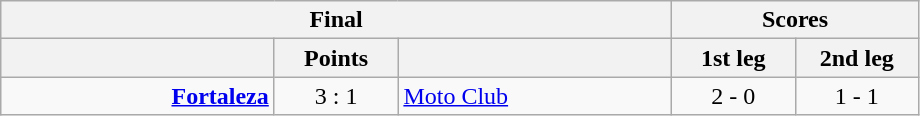<table class="wikitable" style="text-align:center;">
<tr>
<th colspan=3>Final</th>
<th colspan=3>Scores</th>
</tr>
<tr>
<th width="175"></th>
<th width="75">Points</th>
<th width="175"></th>
<th width="75">1st leg</th>
<th width="75">2nd leg</th>
</tr>
<tr>
<td align=right><strong><a href='#'>Fortaleza</a></strong></td>
<td>3 : 1</td>
<td align=left><a href='#'>Moto Club</a></td>
<td>2 - 0</td>
<td>1 - 1</td>
</tr>
</table>
